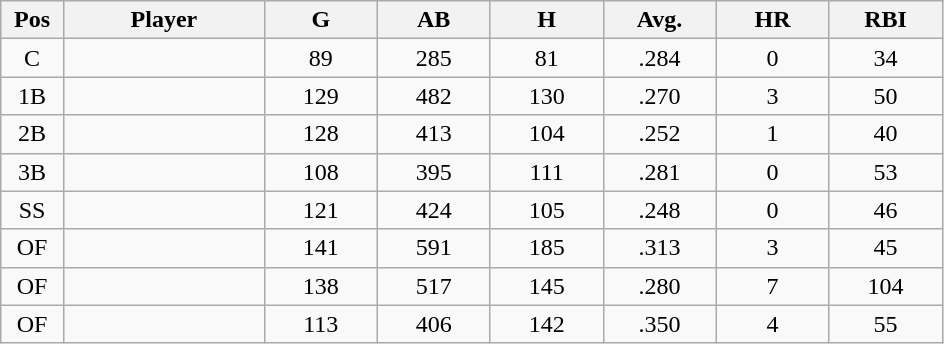<table class="wikitable sortable">
<tr>
<th bgcolor="#DDDDFF" width="5%">Pos</th>
<th bgcolor="#DDDDFF" width="16%">Player</th>
<th bgcolor="#DDDDFF" width="9%">G</th>
<th bgcolor="#DDDDFF" width="9%">AB</th>
<th bgcolor="#DDDDFF" width="9%">H</th>
<th bgcolor="#DDDDFF" width="9%">Avg.</th>
<th bgcolor="#DDDDFF" width="9%">HR</th>
<th bgcolor="#DDDDFF" width="9%">RBI</th>
</tr>
<tr align="center">
<td>C</td>
<td></td>
<td>89</td>
<td>285</td>
<td>81</td>
<td>.284</td>
<td>0</td>
<td>34</td>
</tr>
<tr align="center">
<td>1B</td>
<td></td>
<td>129</td>
<td>482</td>
<td>130</td>
<td>.270</td>
<td>3</td>
<td>50</td>
</tr>
<tr align="center">
<td>2B</td>
<td></td>
<td>128</td>
<td>413</td>
<td>104</td>
<td>.252</td>
<td>1</td>
<td>40</td>
</tr>
<tr align="center">
<td>3B</td>
<td></td>
<td>108</td>
<td>395</td>
<td>111</td>
<td>.281</td>
<td>0</td>
<td>53</td>
</tr>
<tr align="center">
<td>SS</td>
<td></td>
<td>121</td>
<td>424</td>
<td>105</td>
<td>.248</td>
<td>0</td>
<td>46</td>
</tr>
<tr align="center">
<td>OF</td>
<td></td>
<td>141</td>
<td>591</td>
<td>185</td>
<td>.313</td>
<td>3</td>
<td>45</td>
</tr>
<tr align="center">
<td>OF</td>
<td></td>
<td>138</td>
<td>517</td>
<td>145</td>
<td>.280</td>
<td>7</td>
<td>104</td>
</tr>
<tr align="center">
<td>OF</td>
<td></td>
<td>113</td>
<td>406</td>
<td>142</td>
<td>.350</td>
<td>4</td>
<td>55</td>
</tr>
</table>
